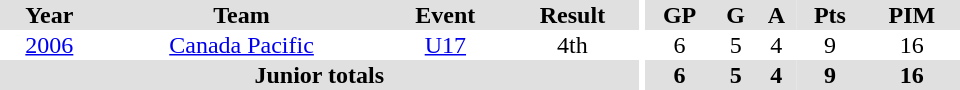<table border="0" cellpadding="1" cellspacing="0" ID="Table3" style="text-align:center; width:40em">
<tr ALIGN="center" bgcolor="#e0e0e0">
<th>Year</th>
<th>Team</th>
<th>Event</th>
<th>Result</th>
<th rowspan="99" bgcolor="#ffffff"></th>
<th>GP</th>
<th>G</th>
<th>A</th>
<th>Pts</th>
<th>PIM</th>
</tr>
<tr>
<td><a href='#'>2006</a></td>
<td><a href='#'>Canada Pacific</a></td>
<td><a href='#'>U17</a></td>
<td>4th</td>
<td>6</td>
<td>5</td>
<td>4</td>
<td>9</td>
<td>16</td>
</tr>
<tr ALIGN="center" bgcolor="#e0e0e0">
<th colspan=4>Junior totals</th>
<th>6</th>
<th>5</th>
<th>4</th>
<th>9</th>
<th>16</th>
</tr>
</table>
